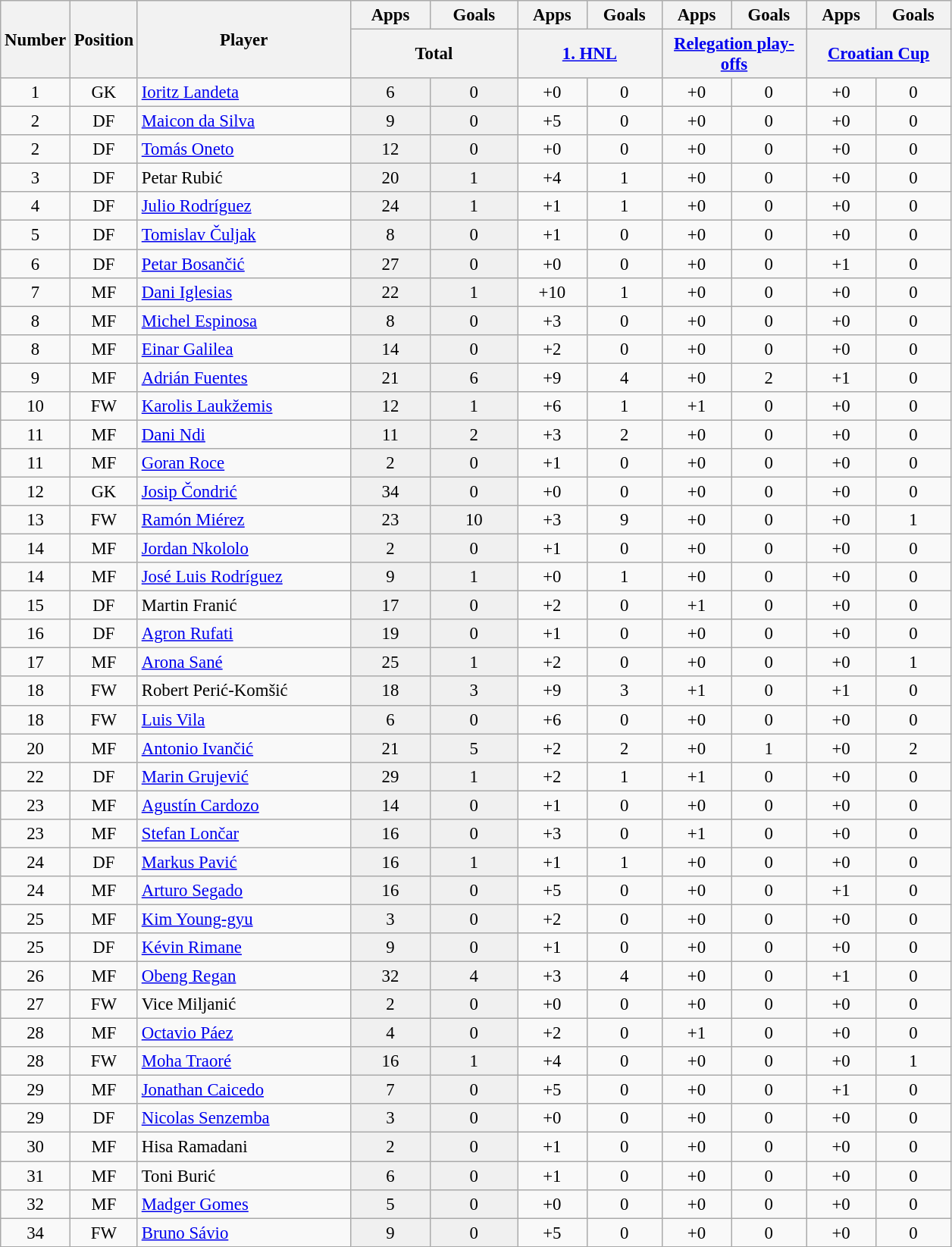<table class="wikitable sortable" style="font-size: 95%; text-align: center;">
<tr>
<th width=40 rowspan="2" align="center">Number</th>
<th width=40 rowspan="2" align="center">Position</th>
<th width=180 rowspan="2" align="center">Player</th>
<th>Apps</th>
<th>Goals</th>
<th>Apps</th>
<th>Goals</th>
<th>Apps</th>
<th>Goals</th>
<th>Apps</th>
<th>Goals</th>
</tr>
<tr>
<th class="unsortable" width=140 colspan="2" align="center">Total</th>
<th class="unsortable" width=120 colspan="2" align="center"><a href='#'>1. HNL</a></th>
<th class="unsortable" width=120 colspan="2" align="center"><a href='#'>Relegation play-offs</a></th>
<th class="unsortable" width=120 colspan="2" align="center"><a href='#'>Croatian Cup</a></th>
</tr>
<tr>
<td>1</td>
<td>GK</td>
<td style="text-align:left;"> <a href='#'>Ioritz Landeta</a></td>
<td style="background: #F0F0F0">6</td>
<td style="background: #F0F0F0">0</td>
<td>+0</td>
<td>0</td>
<td>+0</td>
<td>0</td>
<td>+0</td>
<td>0</td>
</tr>
<tr>
<td>2</td>
<td>DF</td>
<td style="text-align:left;"> <a href='#'>Maicon da Silva</a></td>
<td style="background: #F0F0F0">9</td>
<td style="background: #F0F0F0">0</td>
<td>+5</td>
<td>0</td>
<td>+0</td>
<td>0</td>
<td>+0</td>
<td>0</td>
</tr>
<tr>
<td>2</td>
<td>DF</td>
<td style="text-align:left;"> <a href='#'>Tomás Oneto</a></td>
<td style="background: #F0F0F0">12</td>
<td style="background: #F0F0F0">0</td>
<td>+0</td>
<td>0</td>
<td>+0</td>
<td>0</td>
<td>+0</td>
<td>0</td>
</tr>
<tr>
<td>3</td>
<td>DF</td>
<td style="text-align:left;"> Petar Rubić</td>
<td style="background: #F0F0F0">20</td>
<td style="background: #F0F0F0">1</td>
<td>+4</td>
<td>1</td>
<td>+0</td>
<td>0</td>
<td>+0</td>
<td>0</td>
</tr>
<tr>
<td>4</td>
<td>DF</td>
<td style="text-align:left;"> <a href='#'>Julio Rodríguez</a></td>
<td style="background: #F0F0F0">24</td>
<td style="background: #F0F0F0">1</td>
<td>+1</td>
<td>1</td>
<td>+0</td>
<td>0</td>
<td>+0</td>
<td>0</td>
</tr>
<tr>
<td>5</td>
<td>DF</td>
<td style="text-align:left;"> <a href='#'>Tomislav Čuljak</a></td>
<td style="background: #F0F0F0">8</td>
<td style="background: #F0F0F0">0</td>
<td>+1</td>
<td>0</td>
<td>+0</td>
<td>0</td>
<td>+0</td>
<td>0</td>
</tr>
<tr>
<td>6</td>
<td>DF</td>
<td style="text-align:left;"> <a href='#'>Petar Bosančić</a></td>
<td style="background: #F0F0F0">27</td>
<td style="background: #F0F0F0">0</td>
<td>+0</td>
<td>0</td>
<td>+0</td>
<td>0</td>
<td>+1</td>
<td>0</td>
</tr>
<tr>
<td>7</td>
<td>MF</td>
<td style="text-align:left;"> <a href='#'>Dani Iglesias</a></td>
<td style="background: #F0F0F0">22</td>
<td style="background: #F0F0F0">1</td>
<td>+10</td>
<td>1</td>
<td>+0</td>
<td>0</td>
<td>+0</td>
<td>0</td>
</tr>
<tr>
<td>8</td>
<td>MF</td>
<td style="text-align:left;"> <a href='#'>Michel Espinosa</a></td>
<td style="background: #F0F0F0">8</td>
<td style="background: #F0F0F0">0</td>
<td>+3</td>
<td>0</td>
<td>+0</td>
<td>0</td>
<td>+0</td>
<td>0</td>
</tr>
<tr>
<td>8</td>
<td>MF</td>
<td style="text-align:left;"> <a href='#'>Einar Galilea</a></td>
<td style="background: #F0F0F0">14</td>
<td style="background: #F0F0F0">0</td>
<td>+2</td>
<td>0</td>
<td>+0</td>
<td>0</td>
<td>+0</td>
<td>0</td>
</tr>
<tr>
<td>9</td>
<td>MF</td>
<td style="text-align:left;"> <a href='#'>Adrián Fuentes</a></td>
<td style="background: #F0F0F0">21</td>
<td style="background: #F0F0F0">6</td>
<td>+9</td>
<td>4</td>
<td>+0</td>
<td>2</td>
<td>+1</td>
<td>0</td>
</tr>
<tr>
<td>10</td>
<td>FW</td>
<td style="text-align:left;"> <a href='#'>Karolis Laukžemis</a></td>
<td style="background: #F0F0F0">12</td>
<td style="background: #F0F0F0">1</td>
<td>+6</td>
<td>1</td>
<td>+1</td>
<td>0</td>
<td>+0</td>
<td>0</td>
</tr>
<tr>
<td>11</td>
<td>MF</td>
<td style="text-align:left;"> <a href='#'>Dani Ndi</a></td>
<td style="background: #F0F0F0">11</td>
<td style="background: #F0F0F0">2</td>
<td>+3</td>
<td>2</td>
<td>+0</td>
<td>0</td>
<td>+0</td>
<td>0</td>
</tr>
<tr>
<td>11</td>
<td>MF</td>
<td style="text-align:left;"> <a href='#'>Goran Roce</a></td>
<td style="background: #F0F0F0">2</td>
<td style="background: #F0F0F0">0</td>
<td>+1</td>
<td>0</td>
<td>+0</td>
<td>0</td>
<td>+0</td>
<td>0</td>
</tr>
<tr>
<td>12</td>
<td>GK</td>
<td style="text-align:left;"> <a href='#'>Josip Čondrić</a></td>
<td style="background: #F0F0F0">34</td>
<td style="background: #F0F0F0">0</td>
<td>+0</td>
<td>0</td>
<td>+0</td>
<td>0</td>
<td>+0</td>
<td>0</td>
</tr>
<tr>
<td>13</td>
<td>FW</td>
<td style="text-align:left;"> <a href='#'>Ramón Miérez</a></td>
<td style="background: #F0F0F0">23</td>
<td style="background: #F0F0F0">10</td>
<td>+3</td>
<td>9</td>
<td>+0</td>
<td>0</td>
<td>+0</td>
<td>1</td>
</tr>
<tr>
<td>14</td>
<td>MF</td>
<td style="text-align:left;"> <a href='#'>Jordan Nkololo</a></td>
<td style="background: #F0F0F0">2</td>
<td style="background: #F0F0F0">0</td>
<td>+1</td>
<td>0</td>
<td>+0</td>
<td>0</td>
<td>+0</td>
<td>0</td>
</tr>
<tr>
<td>14</td>
<td>MF</td>
<td style="text-align:left;"> <a href='#'>José Luis Rodríguez</a></td>
<td style="background: #F0F0F0">9</td>
<td style="background: #F0F0F0">1</td>
<td>+0</td>
<td>1</td>
<td>+0</td>
<td>0</td>
<td>+0</td>
<td>0</td>
</tr>
<tr>
<td>15</td>
<td>DF</td>
<td style="text-align:left;"> Martin Franić</td>
<td style="background: #F0F0F0">17</td>
<td style="background: #F0F0F0">0</td>
<td>+2</td>
<td>0</td>
<td>+1</td>
<td>0</td>
<td>+0</td>
<td>0</td>
</tr>
<tr>
<td>16</td>
<td>DF</td>
<td style="text-align:left;"> <a href='#'>Agron Rufati</a></td>
<td style="background: #F0F0F0">19</td>
<td style="background: #F0F0F0">0</td>
<td>+1</td>
<td>0</td>
<td>+0</td>
<td>0</td>
<td>+0</td>
<td>0</td>
</tr>
<tr>
<td>17</td>
<td>MF</td>
<td style="text-align:left;"> <a href='#'>Arona Sané</a></td>
<td style="background: #F0F0F0">25</td>
<td style="background: #F0F0F0">1</td>
<td>+2</td>
<td>0</td>
<td>+0</td>
<td>0</td>
<td>+0</td>
<td>1</td>
</tr>
<tr>
<td>18</td>
<td>FW</td>
<td style="text-align:left;"> Robert Perić-Komšić</td>
<td style="background: #F0F0F0">18</td>
<td style="background: #F0F0F0">3</td>
<td>+9</td>
<td>3</td>
<td>+1</td>
<td>0</td>
<td>+1</td>
<td>0</td>
</tr>
<tr>
<td>18</td>
<td>FW</td>
<td style="text-align:left;"> <a href='#'>Luis Vila</a></td>
<td style="background: #F0F0F0">6</td>
<td style="background: #F0F0F0">0</td>
<td>+6</td>
<td>0</td>
<td>+0</td>
<td>0</td>
<td>+0</td>
<td>0</td>
</tr>
<tr>
<td>20</td>
<td>MF</td>
<td style="text-align:left;"> <a href='#'>Antonio Ivančić</a></td>
<td style="background: #F0F0F0">21</td>
<td style="background: #F0F0F0">5</td>
<td>+2</td>
<td>2</td>
<td>+0</td>
<td>1</td>
<td>+0</td>
<td>2</td>
</tr>
<tr>
<td>22</td>
<td>DF</td>
<td style="text-align:left;"> <a href='#'>Marin Grujević</a></td>
<td style="background: #F0F0F0">29</td>
<td style="background: #F0F0F0">1</td>
<td>+2</td>
<td>1</td>
<td>+1</td>
<td>0</td>
<td>+0</td>
<td>0</td>
</tr>
<tr>
<td>23</td>
<td>MF</td>
<td style="text-align:left;"> <a href='#'>Agustín Cardozo</a></td>
<td style="background: #F0F0F0">14</td>
<td style="background: #F0F0F0">0</td>
<td>+1</td>
<td>0</td>
<td>+0</td>
<td>0</td>
<td>+0</td>
<td>0</td>
</tr>
<tr>
<td>23</td>
<td>MF</td>
<td style="text-align:left;"> <a href='#'>Stefan Lončar</a></td>
<td style="background: #F0F0F0">16</td>
<td style="background: #F0F0F0">0</td>
<td>+3</td>
<td>0</td>
<td>+1</td>
<td>0</td>
<td>+0</td>
<td>0</td>
</tr>
<tr>
<td>24</td>
<td>DF</td>
<td style="text-align:left;"> <a href='#'>Markus Pavić</a></td>
<td style="background: #F0F0F0">16</td>
<td style="background: #F0F0F0">1</td>
<td>+1</td>
<td>1</td>
<td>+0</td>
<td>0</td>
<td>+0</td>
<td>0</td>
</tr>
<tr>
<td>24</td>
<td>MF</td>
<td style="text-align:left;"> <a href='#'>Arturo Segado</a></td>
<td style="background: #F0F0F0">16</td>
<td style="background: #F0F0F0">0</td>
<td>+5</td>
<td>0</td>
<td>+0</td>
<td>0</td>
<td>+1</td>
<td>0</td>
</tr>
<tr>
<td>25</td>
<td>MF</td>
<td style="text-align:left;"> <a href='#'>Kim Young-gyu</a></td>
<td style="background: #F0F0F0">3</td>
<td style="background: #F0F0F0">0</td>
<td>+2</td>
<td>0</td>
<td>+0</td>
<td>0</td>
<td>+0</td>
<td>0</td>
</tr>
<tr>
<td>25</td>
<td>DF</td>
<td style="text-align:left;"> <a href='#'>Kévin Rimane</a></td>
<td style="background: #F0F0F0">9</td>
<td style="background: #F0F0F0">0</td>
<td>+1</td>
<td>0</td>
<td>+0</td>
<td>0</td>
<td>+0</td>
<td>0</td>
</tr>
<tr>
<td>26</td>
<td>MF</td>
<td style="text-align:left;"> <a href='#'>Obeng Regan</a></td>
<td style="background: #F0F0F0">32</td>
<td style="background: #F0F0F0">4</td>
<td>+3</td>
<td>4</td>
<td>+0</td>
<td>0</td>
<td>+1</td>
<td>0</td>
</tr>
<tr>
<td>27</td>
<td>FW</td>
<td style="text-align:left;"> Vice Miljanić</td>
<td style="background: #F0F0F0">2</td>
<td style="background: #F0F0F0">0</td>
<td>+0</td>
<td>0</td>
<td>+0</td>
<td>0</td>
<td>+0</td>
<td>0</td>
</tr>
<tr>
<td>28</td>
<td>MF</td>
<td style="text-align:left;"> <a href='#'>Octavio Páez</a></td>
<td style="background: #F0F0F0">4</td>
<td style="background: #F0F0F0">0</td>
<td>+2</td>
<td>0</td>
<td>+1</td>
<td>0</td>
<td>+0</td>
<td>0</td>
</tr>
<tr>
<td>28</td>
<td>FW</td>
<td style="text-align:left;"> <a href='#'>Moha Traoré</a></td>
<td style="background: #F0F0F0">16</td>
<td style="background: #F0F0F0">1</td>
<td>+4</td>
<td>0</td>
<td>+0</td>
<td>0</td>
<td>+0</td>
<td>1</td>
</tr>
<tr>
<td>29</td>
<td>MF</td>
<td style="text-align:left;"> <a href='#'>Jonathan Caicedo</a></td>
<td style="background: #F0F0F0">7</td>
<td style="background: #F0F0F0">0</td>
<td>+5</td>
<td>0</td>
<td>+0</td>
<td>0</td>
<td>+1</td>
<td>0</td>
</tr>
<tr>
<td>29</td>
<td>DF</td>
<td style="text-align:left;"> <a href='#'>Nicolas Senzemba</a></td>
<td style="background: #F0F0F0">3</td>
<td style="background: #F0F0F0">0</td>
<td>+0</td>
<td>0</td>
<td>+0</td>
<td>0</td>
<td>+0</td>
<td>0</td>
</tr>
<tr>
<td>30</td>
<td>MF</td>
<td style="text-align:left;"> Hisa Ramadani</td>
<td style="background: #F0F0F0">2</td>
<td style="background: #F0F0F0">0</td>
<td>+1</td>
<td>0</td>
<td>+0</td>
<td>0</td>
<td>+0</td>
<td>0</td>
</tr>
<tr>
<td>31</td>
<td>MF</td>
<td style="text-align:left;"> Toni Burić</td>
<td style="background: #F0F0F0">6</td>
<td style="background: #F0F0F0">0</td>
<td>+1</td>
<td>0</td>
<td>+0</td>
<td>0</td>
<td>+0</td>
<td>0</td>
</tr>
<tr>
<td>32</td>
<td>MF</td>
<td style="text-align:left;"> <a href='#'>Madger Gomes</a></td>
<td style="background: #F0F0F0">5</td>
<td style="background: #F0F0F0">0</td>
<td>+0</td>
<td>0</td>
<td>+0</td>
<td>0</td>
<td>+0</td>
<td>0</td>
</tr>
<tr>
<td>34</td>
<td>FW</td>
<td style="text-align:left;"> <a href='#'>Bruno Sávio</a></td>
<td style="background: #F0F0F0">9</td>
<td style="background: #F0F0F0">0</td>
<td>+5</td>
<td>0</td>
<td>+0</td>
<td>0</td>
<td>+0</td>
<td>0</td>
</tr>
</table>
